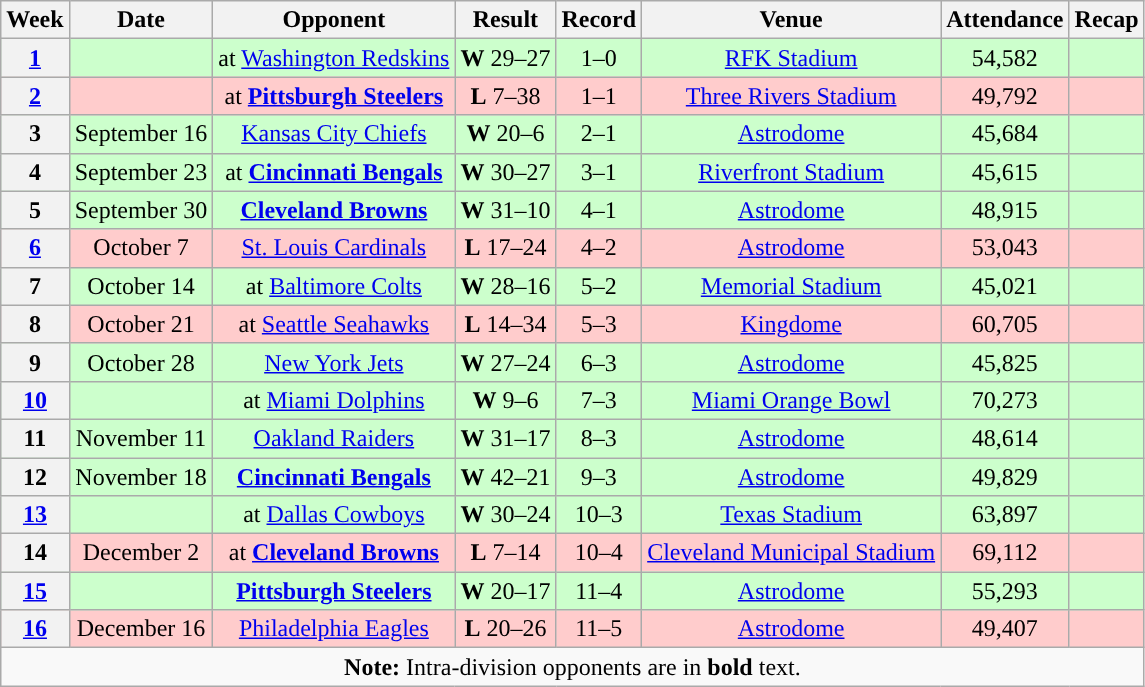<table class="wikitable" style="text-align:center">
<tr>
<th>Week</th>
<th>Date</th>
<th>Opponent</th>
<th>Result</th>
<th>Record</th>
<th>Venue</th>
<th>Attendance</th>
<th>Recap</th>
</tr>
<tr style="background:#cfc">
<th><a href='#'>1</a></th>
<td></td>
<td>at <a href='#'>Washington Redskins</a></td>
<td><strong>W</strong> 29–27</td>
<td>1–0</td>
<td><a href='#'>RFK Stadium</a></td>
<td>54,582</td>
<td></td>
</tr>
<tr style="background:#fcc">
<th><a href='#'>2</a></th>
<td></td>
<td>at <strong><a href='#'>Pittsburgh Steelers</a></strong></td>
<td><strong>L</strong> 7–38</td>
<td>1–1</td>
<td><a href='#'>Three Rivers Stadium</a></td>
<td>49,792</td>
<td></td>
</tr>
<tr style="background:#cfc">
<th>3</th>
<td>September 16</td>
<td><a href='#'>Kansas City Chiefs</a></td>
<td><strong>W</strong> 20–6</td>
<td>2–1</td>
<td><a href='#'>Astrodome</a></td>
<td>45,684</td>
<td></td>
</tr>
<tr style="background:#cfc">
<th>4</th>
<td>September 23</td>
<td>at <strong><a href='#'>Cincinnati Bengals</a></strong></td>
<td><strong>W</strong> 30–27</td>
<td>3–1</td>
<td><a href='#'>Riverfront Stadium</a></td>
<td>45,615</td>
<td></td>
</tr>
<tr style="background:#cfc">
<th>5</th>
<td>September 30</td>
<td><strong><a href='#'>Cleveland Browns</a></strong></td>
<td><strong>W</strong> 31–10</td>
<td>4–1</td>
<td><a href='#'>Astrodome</a></td>
<td>48,915</td>
<td></td>
</tr>
<tr style="background:#fcc">
<th><a href='#'>6</a></th>
<td>October 7</td>
<td><a href='#'>St. Louis Cardinals</a></td>
<td><strong>L</strong> 17–24</td>
<td>4–2</td>
<td><a href='#'>Astrodome</a></td>
<td>53,043</td>
<td></td>
</tr>
<tr style="background:#cfc">
<th>7</th>
<td>October 14</td>
<td>at <a href='#'>Baltimore Colts</a></td>
<td><strong>W</strong> 28–16</td>
<td>5–2</td>
<td><a href='#'>Memorial Stadium</a></td>
<td>45,021</td>
<td></td>
</tr>
<tr style="background:#fcc">
<th>8</th>
<td>October 21</td>
<td>at <a href='#'>Seattle Seahawks</a></td>
<td><strong>L</strong> 14–34</td>
<td>5–3</td>
<td><a href='#'>Kingdome</a></td>
<td>60,705</td>
<td></td>
</tr>
<tr style="background:#cfc">
<th>9</th>
<td>October 28</td>
<td><a href='#'>New York Jets</a></td>
<td><strong>W</strong> 27–24</td>
<td>6–3</td>
<td><a href='#'>Astrodome</a></td>
<td>45,825</td>
<td></td>
</tr>
<tr style="background:#cfc">
<th><a href='#'>10</a></th>
<td></td>
<td>at <a href='#'>Miami Dolphins</a></td>
<td><strong>W</strong> 9–6</td>
<td>7–3</td>
<td><a href='#'>Miami Orange Bowl</a></td>
<td>70,273</td>
<td></td>
</tr>
<tr style="background:#cfc">
<th>11</th>
<td>November 11</td>
<td><a href='#'>Oakland Raiders</a></td>
<td><strong>W</strong> 31–17</td>
<td>8–3</td>
<td><a href='#'>Astrodome</a></td>
<td>48,614</td>
<td></td>
</tr>
<tr style="background:#cfc">
<th>12</th>
<td>November 18</td>
<td><strong><a href='#'>Cincinnati Bengals</a></strong></td>
<td><strong>W</strong> 42–21</td>
<td>9–3</td>
<td><a href='#'>Astrodome</a></td>
<td>49,829</td>
<td></td>
</tr>
<tr style="background:#cfc">
<th><a href='#'>13</a></th>
<td></td>
<td>at <a href='#'>Dallas Cowboys</a></td>
<td><strong>W</strong> 30–24</td>
<td>10–3</td>
<td><a href='#'>Texas Stadium</a></td>
<td>63,897</td>
<td></td>
</tr>
<tr style="background:#fcc">
<th>14</th>
<td>December 2</td>
<td>at <strong><a href='#'>Cleveland Browns</a></strong></td>
<td><strong>L</strong> 7–14</td>
<td>10–4</td>
<td><a href='#'>Cleveland Municipal Stadium</a></td>
<td>69,112</td>
<td></td>
</tr>
<tr style="background:#cfc">
<th><a href='#'>15</a></th>
<td></td>
<td><strong><a href='#'>Pittsburgh Steelers</a></strong></td>
<td><strong>W</strong> 20–17</td>
<td>11–4</td>
<td><a href='#'>Astrodome</a></td>
<td>55,293</td>
<td></td>
</tr>
<tr style="background:#fcc">
<th><a href='#'>16</a></th>
<td>December 16</td>
<td><a href='#'>Philadelphia Eagles</a></td>
<td><strong>L</strong> 20–26</td>
<td>11–5</td>
<td><a href='#'>Astrodome</a></td>
<td>49,407</td>
<td></td>
</tr>
<tr>
<td colspan="11"><strong>Note:</strong> Intra-division opponents are in <strong>bold</strong> text.</td>
</tr>
</table>
